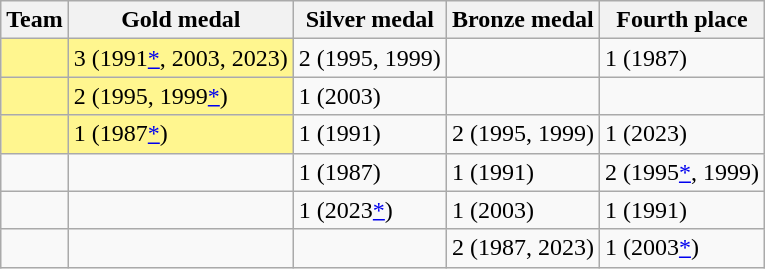<table class="wikitable sortable">
<tr>
<th>Team</th>
<th>Gold medal</th>
<th>Silver medal</th>
<th>Bronze medal</th>
<th>Fourth place</th>
</tr>
<tr>
<td bgcolor=#FFF68F></td>
<td bgcolor=#FFF68F>3 (1991<a href='#'>*</a>, 2003, 2023)</td>
<td>2 (1995, 1999)</td>
<td></td>
<td>1 (1987)</td>
</tr>
<tr>
<td bgcolor=#FFF68F></td>
<td bgcolor=#FFF68F>2 (1995, 1999<a href='#'>*</a>)</td>
<td>1 (2003)</td>
<td></td>
<td></td>
</tr>
<tr>
<td bgcolor=#FFF68F></td>
<td bgcolor=#FFF68F>1 (1987<a href='#'>*</a>)</td>
<td>1 (1991)</td>
<td>2 (1995, 1999)</td>
<td>1 (2023)</td>
</tr>
<tr>
<td></td>
<td></td>
<td>1 (1987)</td>
<td>1 (1991)</td>
<td>2 (1995<a href='#'>*</a>, 1999)</td>
</tr>
<tr>
<td></td>
<td></td>
<td>1 (2023<a href='#'>*</a>)</td>
<td>1 (2003)</td>
<td>1 (1991)</td>
</tr>
<tr>
<td></td>
<td></td>
<td></td>
<td>2 (1987, 2023)</td>
<td>1 (2003<a href='#'>*</a>)</td>
</tr>
</table>
